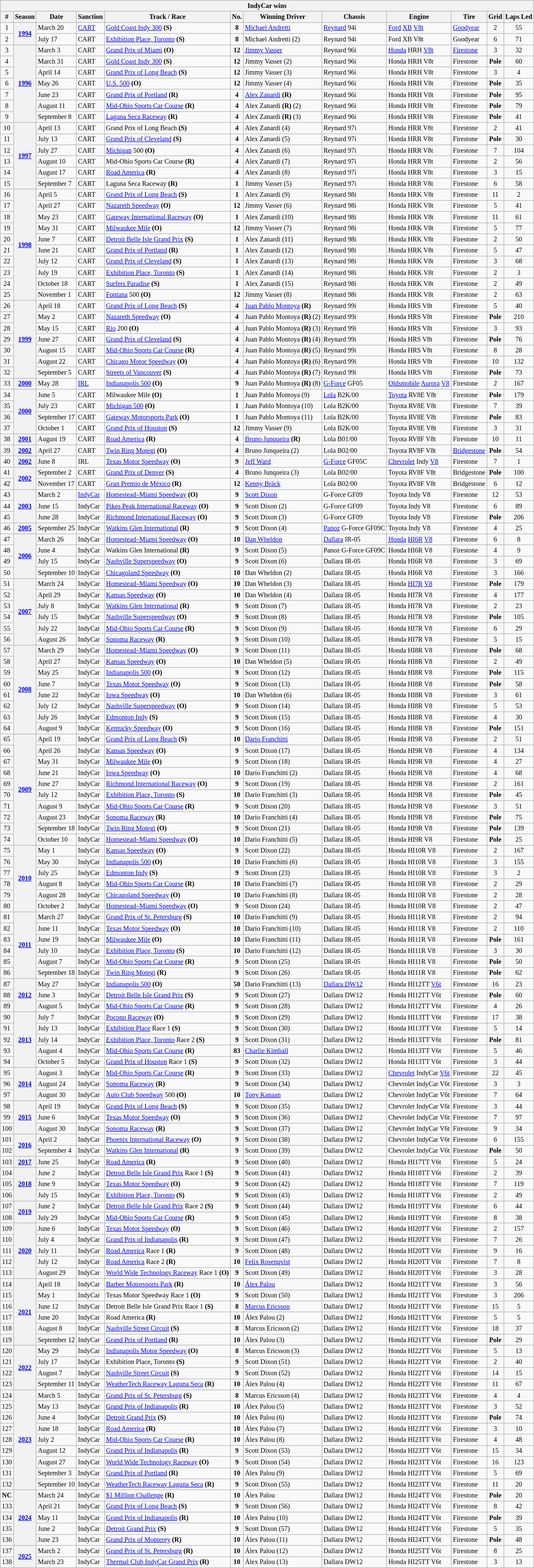<table class="wikitable mw-collapsible mw-collapsed" style="font-size:84%;">
<tr>
<th colspan=12>IndyCar wins</th>
</tr>
<tr>
<th>#</th>
<th>Season</th>
<th>Date</th>
<th>Sanction</th>
<th>Track / Race</th>
<th>No.</th>
<th>Winning Driver</th>
<th>Chassis</th>
<th>Engine</th>
<th>Tire</th>
<th>Grid</th>
<th>Laps Led</th>
</tr>
<tr>
<td style="text-align:center">1</td>
<th rowspan=2><a href='#'>1994</a></th>
<td>March 20</td>
<td><a href='#'>CART</a></td>
<td><a href='#'>Gold Coast Indy 300</a> <strong>(S)</strong></td>
<td style="text-align:center"><strong>8</strong></td>
<td> <a href='#'>Michael Andretti</a></td>
<td><a href='#'>Reynard</a> 94i</td>
<td><a href='#'>Ford</a> <a href='#'>XB</a> <a href='#'>V8</a><a href='#'>t</a></td>
<td><a href='#'>Goodyear</a></td>
<td style="text-align:center">2</td>
<td style="text-align:center">55</td>
</tr>
<tr>
<td style="text-align:center">2</td>
<td>July 17</td>
<td>CART</td>
<td><a href='#'>Exhibition Place, Toronto</a> <strong>(S)</strong></td>
<td style="text-align:center"><strong>8</strong></td>
<td> Michael Andretti (2)</td>
<td>Reynard 94i</td>
<td>Ford XB V8t</td>
<td>Goodyear</td>
<td style="text-align:center">6</td>
<td style="text-align:center">71</td>
</tr>
<tr>
<td style="text-align:center">3</td>
<th rowspan=7><a href='#'>1996</a></th>
<td>March 3</td>
<td>CART</td>
<td><a href='#'>Grand Prix of Miami</a> <strong>(O)</strong></td>
<td style="text-align:center"><strong>12</strong></td>
<td> <a href='#'>Jimmy Vasser</a></td>
<td>Reynard 96i</td>
<td><a href='#'>Honda</a> HRH <a href='#'>V8</a><a href='#'>t</a></td>
<td><a href='#'>Firestone</a></td>
<td style="text-align:center">3</td>
<td style="text-align:center">32</td>
</tr>
<tr>
<td style="text-align:center">4</td>
<td>March 31</td>
<td>CART</td>
<td><a href='#'>Gold Coast Indy 300</a> <strong>(S)</strong></td>
<td style="text-align:center"><strong>12</strong></td>
<td> Jimmy Vasser (2)</td>
<td>Reynard 96i</td>
<td>Honda HRH V8t</td>
<td>Firestone</td>
<td style="text-align:center"><strong>Pole</strong></td>
<td style="text-align:center">60</td>
</tr>
<tr>
<td style="text-align:center">5</td>
<td>April 14</td>
<td>CART</td>
<td><a href='#'>Grand Prix of Long Beach</a> <strong>(S)</strong></td>
<td style="text-align:center"><strong>12</strong></td>
<td> Jimmy Vasser (3)</td>
<td>Reynard 96i</td>
<td>Honda HRH V8t</td>
<td>Firestone</td>
<td style="text-align:center">3</td>
<td style="text-align:center">4</td>
</tr>
<tr>
<td style="text-align:center">6</td>
<td>May 26</td>
<td>CART</td>
<td><a href='#'>U.S. 500</a> <strong>(O)</strong></td>
<td style="text-align:center"><strong>12</strong></td>
<td> Jimmy Vasser (4)</td>
<td>Reynard 96i</td>
<td>Honda HRH V8t</td>
<td>Firestone</td>
<td style="text-align:center"><strong>Pole</strong></td>
<td style="text-align:center">35</td>
</tr>
<tr>
<td style="text-align:center">7</td>
<td>June 23</td>
<td>CART</td>
<td><a href='#'>Grand Prix of Portland</a> <strong>(R)</strong></td>
<td style="text-align:center"><strong>4</strong></td>
<td> <a href='#'>Alex Zanardi</a> <strong>(R)</strong></td>
<td>Reynard 96i</td>
<td>Honda HRH V8t</td>
<td>Firestone</td>
<td style="text-align:center"><strong>Pole</strong></td>
<td style="text-align:center">95</td>
</tr>
<tr>
<td style="text-align:center">8</td>
<td>August 11</td>
<td>CART</td>
<td><a href='#'>Mid-Ohio Sports Car Course</a> <strong>(R)</strong></td>
<td style="text-align:center"><strong>4</strong></td>
<td> Alex Zanardi <strong>(R)</strong> (2)</td>
<td>Reynard 96i</td>
<td>Honda HRH V8t</td>
<td>Firestone</td>
<td style="text-align:center"><strong>Pole</strong></td>
<td style="text-align:center">79</td>
</tr>
<tr>
<td style="text-align:center">9</td>
<td>September 8</td>
<td>CART</td>
<td><a href='#'>Laguna Seca Raceway</a> <strong>(R)</strong></td>
<td style="text-align:center"><strong>4</strong></td>
<td> Alex Zanardi <strong>(R)</strong> (3)</td>
<td>Reynard 96i</td>
<td>Honda HRH V8t</td>
<td>Firestone</td>
<td style="text-align:center"><strong>Pole</strong></td>
<td style="text-align:center">41</td>
</tr>
<tr>
<td style="text-align:center">10</td>
<th rowspan=6><a href='#'>1997</a></th>
<td>April 13</td>
<td>CART</td>
<td>Grand Prix of Long Beach <strong>(S)</strong></td>
<td style="text-align:center"><strong>4</strong></td>
<td> Alex Zanardi (4)</td>
<td>Reynard 97i</td>
<td>Honda HRR V8t</td>
<td>Firestone</td>
<td style="text-align:center">2</td>
<td style="text-align:center">41</td>
</tr>
<tr>
<td style="text-align:center">11</td>
<td>July 13</td>
<td>CART</td>
<td><a href='#'>Grand Prix of Cleveland</a> <strong>(S)</strong></td>
<td style="text-align:center"><strong>4</strong></td>
<td> Alex Zanardi (5)</td>
<td>Reynard 97i</td>
<td>Honda HRR V8t</td>
<td>Firestone</td>
<td style="text-align:center"><strong>Pole</strong></td>
<td style="text-align:center">30</td>
</tr>
<tr>
<td style="text-align:center">12</td>
<td>July 27</td>
<td>CART</td>
<td><a href='#'>Michigan</a> 500 <strong>(O)</strong></td>
<td style="text-align:center"><strong>4</strong></td>
<td> Alex Zanardi (6)</td>
<td>Reynard 97i</td>
<td>Honda HRR V8t</td>
<td>Firestone</td>
<td style="text-align:center">7</td>
<td style="text-align:center">104</td>
</tr>
<tr>
<td style="text-align:center">13</td>
<td>August 10</td>
<td>CART</td>
<td>Mid-Ohio Sports Car Course <strong>(R)</strong></td>
<td style="text-align:center"><strong>4</strong></td>
<td> Alex Zanardi (7)</td>
<td>Reynard 97i</td>
<td>Honda HRR V8t</td>
<td>Firestone</td>
<td style="text-align:center">2</td>
<td style="text-align:center">56</td>
</tr>
<tr>
<td style="text-align:center">14</td>
<td>August 17</td>
<td>CART</td>
<td><a href='#'>Road America</a> <strong>(R)</strong></td>
<td style="text-align:center"><strong>4</strong></td>
<td> Alex Zanardi (8)</td>
<td>Reynard 97i</td>
<td>Honda HRR V8t</td>
<td>Firestone</td>
<td style="text-align:center">3</td>
<td style="text-align:center">15</td>
</tr>
<tr>
<td style="text-align:center">15</td>
<td>September 7</td>
<td>CART</td>
<td>Laguna Seca Raceway <strong>(R)</strong></td>
<td style="text-align:center"><strong>1</strong></td>
<td> Jimmy Vasser (5)</td>
<td>Reynard 97i</td>
<td>Honda HRR V8t</td>
<td>Firestone</td>
<td style="text-align:center">6</td>
<td style="text-align:center">58</td>
</tr>
<tr>
<td style="text-align:center">16</td>
<th rowspan=10><a href='#'>1998</a></th>
<td>April 5</td>
<td>CART</td>
<td><a href='#'>Grand Prix of Long Beach</a> <strong>(S)</strong></td>
<td style="text-align:center"><strong>1</strong></td>
<td> Alex Zanardi (9)</td>
<td>Reynard 98i</td>
<td>Honda HRK V8t</td>
<td>Firestone</td>
<td style="text-align:center">11</td>
<td style="text-align:center">2</td>
</tr>
<tr>
<td style="text-align:center">17</td>
<td>April 27</td>
<td>CART</td>
<td><a href='#'>Nazareth Speedway</a> <strong>(O)</strong></td>
<td style="text-align:center"><strong>12</strong></td>
<td> Jimmy Vasser (6)</td>
<td>Reynard 98i</td>
<td>Honda HRK V8t</td>
<td>Firestone</td>
<td style="text-align:center">5</td>
<td style="text-align:center">41</td>
</tr>
<tr>
<td style="text-align:center">18</td>
<td>May 23</td>
<td>CART</td>
<td><a href='#'>Gateway International Raceway</a> <strong>(O)</strong></td>
<td style="text-align:center"><strong>1</strong></td>
<td> Alex Zanardi (10)</td>
<td>Reynard 98i</td>
<td>Honda HRK V8t</td>
<td>Firestone</td>
<td style="text-align:center">11</td>
<td style="text-align:center">61</td>
</tr>
<tr>
<td style="text-align:center">19</td>
<td>May 31</td>
<td>CART</td>
<td><a href='#'>Milwaukee Mile</a> <strong>(O)</strong></td>
<td style="text-align:center"><strong>12</strong></td>
<td> Jimmy Vasser (7)</td>
<td>Reynard 98i</td>
<td>Honda HRK V8t</td>
<td>Firestone</td>
<td style="text-align:center">5</td>
<td style="text-align:center">77</td>
</tr>
<tr>
<td style="text-align:center">20</td>
<td>June 7</td>
<td>CART</td>
<td><a href='#'>Detroit Belle Isle Grand Prix</a> <strong>(S)</strong></td>
<td style="text-align:center"><strong>1</strong></td>
<td> Alex Zanardi (11)</td>
<td>Reynard 98i</td>
<td>Honda HRK V8t</td>
<td>Firestone</td>
<td style="text-align:center">2</td>
<td style="text-align:center">50</td>
</tr>
<tr>
<td style="text-align:center">21</td>
<td>June 21</td>
<td>CART</td>
<td><a href='#'>Grand Prix of Portland</a> <strong>(R)</strong></td>
<td style="text-align:center"><strong>1</strong></td>
<td> Alex Zanardi (12)</td>
<td>Reynard 98i</td>
<td>Honda HRK V8t</td>
<td>Firestone</td>
<td style="text-align:center">5</td>
<td style="text-align:center">47</td>
</tr>
<tr>
<td style="text-align:center">22</td>
<td>July 12</td>
<td>CART</td>
<td><a href='#'>Grand Prix of Cleveland</a> <strong>(S)</strong></td>
<td style="text-align:center"><strong>1</strong></td>
<td> Alex Zanardi (13)</td>
<td>Reynard 98i</td>
<td>Honda HRK V8t</td>
<td>Firestone</td>
<td style="text-align:center">3</td>
<td style="text-align:center">68</td>
</tr>
<tr>
<td style="text-align:center">23</td>
<td>July 19</td>
<td>CART</td>
<td><a href='#'>Exhibition Place, Toronto</a> <strong>(S)</strong></td>
<td style="text-align:center"><strong>1</strong></td>
<td> Alex Zanardi (14)</td>
<td>Reynard 98i</td>
<td>Honda HRK V8t</td>
<td>Firestone</td>
<td style="text-align:center">2</td>
<td style="text-align:center">3</td>
</tr>
<tr>
<td style="text-align:center">24</td>
<td>October 18</td>
<td>CART</td>
<td><a href='#'>Surfers Paradise</a> <strong>(S)</strong></td>
<td style="text-align:center"><strong>1</strong></td>
<td> Alex Zanardi (15)</td>
<td>Reynard 98i</td>
<td>Honda HRK V8t</td>
<td>Firestone</td>
<td style="text-align:center">2</td>
<td style="text-align:center">49</td>
</tr>
<tr>
<td style="text-align:center">25</td>
<td>November 1</td>
<td>CART</td>
<td><a href='#'>Fontana</a> 500 <strong>(O)</strong></td>
<td style="text-align:center"><strong>12</strong></td>
<td> Jimmy Vasser (8)</td>
<td>Reynard 98i</td>
<td>Honda HRK V8t</td>
<td>Firestone</td>
<td style="text-align:center">2</td>
<td style="text-align:center">63</td>
</tr>
<tr>
<td style="text-align:center">26</td>
<th rowspan=7><a href='#'>1999</a></th>
<td>April 18</td>
<td>CART</td>
<td><a href='#'>Grand Prix of Long Beach</a> <strong>(S)</strong></td>
<td style="text-align:center"><strong>4</strong></td>
<td> <a href='#'>Juan Pablo Montoya</a> <strong>(R)</strong></td>
<td>Reynard 99i</td>
<td>Honda HRS V8t</td>
<td>Firestone</td>
<td style="text-align:center">5</td>
<td style="text-align:center">40</td>
</tr>
<tr>
<td style="text-align:center">27</td>
<td>May 2</td>
<td>CART</td>
<td><a href='#'>Nazareth Speedway</a> <strong>(O)</strong></td>
<td style="text-align:center"><strong>4</strong></td>
<td> Juan Pablo Montoya <strong>(R)</strong> (2)</td>
<td>Reynard 99i</td>
<td>Honda HRS V8t</td>
<td>Firestone</td>
<td style="text-align:center"><strong>Pole</strong></td>
<td style="text-align:center">210</td>
</tr>
<tr>
<td style="text-align:center">28</td>
<td>May 15</td>
<td>CART</td>
<td><a href='#'>Rio</a> 200 <strong>(O)</strong></td>
<td style="text-align:center"><strong>4</strong></td>
<td> Juan Pablo Montoya <strong>(R)</strong> (3)</td>
<td>Reynard 99i</td>
<td>Honda HRS V8t</td>
<td>Firestone</td>
<td style="text-align:center">3</td>
<td style="text-align:center">93</td>
</tr>
<tr>
<td style="text-align:center">29</td>
<td>June 27</td>
<td>CART</td>
<td><a href='#'>Grand Prix of Cleveland</a> <strong>(S)</strong></td>
<td style="text-align:center"><strong>4</strong></td>
<td> Juan Pablo Montoya <strong>(R)</strong> (4)</td>
<td>Reynard 99i</td>
<td>Honda HRS V8t</td>
<td>Firestone</td>
<td style="text-align:center"><strong>Pole</strong></td>
<td style="text-align:center">76</td>
</tr>
<tr>
<td style="text-align:center">30</td>
<td>August 15</td>
<td>CART</td>
<td><a href='#'>Mid-Ohio Sports Car Course</a> <strong>(R)</strong></td>
<td style="text-align:center"><strong>4</strong></td>
<td> Juan Pablo Montoya <strong>(R)</strong> (5)</td>
<td>Reynard 99i</td>
<td>Honda HRS V8t</td>
<td>Firestone</td>
<td style="text-align:center">8</td>
<td style="text-align:center">28</td>
</tr>
<tr>
<td style="text-align:center">31</td>
<td>August 22</td>
<td>CART</td>
<td><a href='#'>Chicago Motor Speedway</a> <strong>(O)</strong></td>
<td style="text-align:center"><strong>4</strong></td>
<td> Juan Pablo Montoya <strong>(R)</strong> (6)</td>
<td>Reynard 99i</td>
<td>Honda HRS V8t</td>
<td>Firestone</td>
<td style="text-align:center">10</td>
<td style="text-align:center">132</td>
</tr>
<tr>
<td style="text-align:center">32</td>
<td>September 5</td>
<td>CART</td>
<td><a href='#'>Streets of Vancouver</a> <strong>(S)</strong></td>
<td style="text-align:center"><strong>4</strong></td>
<td> Juan Pablo Montoya <strong>(R)</strong> (7)</td>
<td>Reynard 99i</td>
<td>Honda HRS V8t</td>
<td>Firestone</td>
<td style="text-align:center"><strong>Pole</strong></td>
<td style="text-align:center">73</td>
</tr>
<tr>
<td style="text-align:center">33</td>
<th><a href='#'>2000</a></th>
<td>May 28</td>
<td><a href='#'>IRL</a></td>
<td><a href='#'>Indianapolis 500</a> <strong>(O)</strong></td>
<td style="text-align:center"><strong>9</strong></td>
<td> Juan Pablo Montoya <strong>(R)</strong> (8)</td>
<td><a href='#'>G-Force</a> GF05</td>
<td><a href='#'>Oldsmobile</a> <a href='#'>Aurora</a> <a href='#'>V8</a></td>
<td>Firestone</td>
<td style="text-align:center">2</td>
<td style="text-align:center">167</td>
</tr>
<tr>
<td style="text-align:center">34</td>
<th rowspan=4><a href='#'>2000</a></th>
<td>June 5</td>
<td>CART</td>
<td>Milwaukee Mile <strong>(O)</strong></td>
<td style="text-align:center"><strong>1</strong></td>
<td> Juan Pablo Montoya (9)</td>
<td><a href='#'>Lola</a> B2K/00</td>
<td><a href='#'>Toyota</a> RV8E V8t</td>
<td>Firestone</td>
<td style="text-align:center"><strong>Pole</strong></td>
<td style="text-align:center">179</td>
</tr>
<tr>
<td style="text-align:center">35</td>
<td>July 23</td>
<td>CART</td>
<td><a href='#'>Michigan 500</a> <strong>(O)</strong></td>
<td style="text-align:center"><strong>1</strong></td>
<td> Juan Pablo Montoya (10)</td>
<td>Lola B2K/00</td>
<td>Toyota RV8E V8t</td>
<td>Firestone</td>
<td style="text-align:center">7</td>
<td style="text-align:center">39</td>
</tr>
<tr>
<td style="text-align:center">36</td>
<td>September 17</td>
<td>CART</td>
<td><a href='#'>Gateway Motorsports Park</a> <strong>(O)</strong></td>
<td style="text-align:center"><strong>1</strong></td>
<td> Juan Pablo Montoya (11)</td>
<td>Lola B2K/00</td>
<td>Toyota RV8E V8t</td>
<td>Firestone</td>
<td style="text-align:center"><strong>Pole</strong></td>
<td style="text-align:center">83</td>
</tr>
<tr>
<td style="text-align:center">37</td>
<td>October 1</td>
<td>CART</td>
<td><a href='#'>Grand Prix of Houston</a> <strong>(S)</strong></td>
<td style="text-align:center"><strong>12</strong></td>
<td> Jimmy Vasser (9)</td>
<td>Lola B2K/00</td>
<td>Toyota RV8E V8t</td>
<td>Firestone</td>
<td style="text-align:center">3</td>
<td style="text-align:center">31</td>
</tr>
<tr>
<td style="text-align:center">38</td>
<th><a href='#'>2001</a></th>
<td>August 19</td>
<td>CART</td>
<td><a href='#'>Road America</a> <strong>(R)</strong></td>
<td style="text-align:center"><strong>4</strong></td>
<td> <a href='#'>Bruno Junqueira</a> <strong>(R)</strong></td>
<td>Lola B01/00</td>
<td>Toyota RV8F V8t</td>
<td>Firestone</td>
<td style="text-align:center">10</td>
<td style="text-align:center">11</td>
</tr>
<tr>
<td style="text-align:center">39</td>
<th><a href='#'>2002</a></th>
<td>April 27</td>
<td>CART</td>
<td><a href='#'>Twin Ring Motegi</a> <strong>(O)</strong></td>
<td style="text-align:center"><strong>4</strong></td>
<td> Bruno Junqueira (2)</td>
<td>Lola B02/00</td>
<td>Toyota RV8F V8t</td>
<td><a href='#'>Bridgestone</a></td>
<td style="text-align:center"><strong>Pole</strong></td>
<td style="text-align:center">54</td>
</tr>
<tr>
<td style="text-align:center">40</td>
<th><a href='#'>2002</a></th>
<td>June 8</td>
<td>IRL</td>
<td><a href='#'>Texas Motor Speedway</a> <strong>(O)</strong></td>
<td style="text-align:center"><strong>9</strong></td>
<td> <a href='#'>Jeff Ward</a></td>
<td><a href='#'>G-Force</a> GF05C</td>
<td><a href='#'>Chevrolet</a> Indy <a href='#'>V8</a></td>
<td>Firestone</td>
<td style="text-align:center">7</td>
<td style="text-align:center">1</td>
</tr>
<tr>
<td style="text-align:center">41</td>
<th rowspan=2><a href='#'>2002</a></th>
<td>September 2</td>
<td>CART</td>
<td><a href='#'>Grand Prix of Denver</a> <strong>(S)</strong></td>
<td style="text-align:center"><strong>4</strong></td>
<td> Bruno Junqueira (3)</td>
<td>Lola B02/00</td>
<td>Toyota RV8F V8t</td>
<td>Bridgestone</td>
<td style="text-align:center"><strong>Pole</strong></td>
<td style="text-align:center">100</td>
</tr>
<tr>
<td style="text-align:center">42</td>
<td>November 17</td>
<td>CART</td>
<td><a href='#'>Gran Premio de México</a> <strong>(R)</strong></td>
<td style="text-align:center"><strong>12</strong></td>
<td> <a href='#'>Kenny Bräck</a></td>
<td>Lola B02/00</td>
<td>Toyota RV8F V8t</td>
<td>Bridgestone</td>
<td style="text-align:center">6</td>
<td style="text-align:center">12</td>
</tr>
<tr>
<td style="text-align:center">43</td>
<th rowspan=3><a href='#'>2003</a></th>
<td>March 2</td>
<td><a href='#'>IndyCar</a></td>
<td><a href='#'>Homestead–Miami Speedway</a> <strong>(O)</strong></td>
<td style="text-align:center"><strong>9</strong></td>
<td> <a href='#'>Scott Dixon</a></td>
<td>G-Force GF09</td>
<td>Toyota Indy V8</td>
<td>Firestone</td>
<td style="text-align:center">12</td>
<td style="text-align:center">53</td>
</tr>
<tr>
<td style="text-align:center">44</td>
<td>June 15</td>
<td>IndyCar</td>
<td><a href='#'>Pikes Peak International Raceway</a> <strong>(O)</strong></td>
<td style="text-align:center"><strong>9</strong></td>
<td> Scott Dixon (2)</td>
<td>G-Force GF09</td>
<td>Toyota Indy V8</td>
<td>Firestone</td>
<td style="text-align:center">6</td>
<td style="text-align:center">89</td>
</tr>
<tr>
<td style="text-align:center">45</td>
<td>June 28</td>
<td>IndyCar</td>
<td><a href='#'>Richmond International Raceway</a> <strong>(O)</strong></td>
<td style="text-align:center"><strong>9</strong></td>
<td> Scott Dixon (3)</td>
<td>G-Force GF09</td>
<td>Toyota Indy V8</td>
<td>Firestone</td>
<td style="text-align:center"><strong>Pole</strong></td>
<td style="text-align:center">206</td>
</tr>
<tr>
<td style="text-align:center">46</td>
<th><a href='#'>2005</a></th>
<td>September 25</td>
<td>IndyCar</td>
<td><a href='#'>Watkins Glen International</a> <strong>(R)</strong></td>
<td style="text-align:center"><strong>9</strong></td>
<td> Scott Dixon (4)</td>
<td><a href='#'>Panoz</a> G-Force GF09C</td>
<td>Toyota Indy V8</td>
<td>Firestone</td>
<td style="text-align:center">4</td>
<td style="text-align:center">25</td>
</tr>
<tr>
<td style="text-align:center">47</td>
<th rowspan=4><a href='#'>2006</a></th>
<td>March 26</td>
<td>IndyCar</td>
<td><a href='#'>Homestead–Miami Speedway</a> <strong>(O)</strong></td>
<td style="text-align:center"><strong>10</strong></td>
<td> <a href='#'>Dan Wheldon</a></td>
<td><a href='#'>Dallara</a> IR-05</td>
<td><a href='#'>Honda</a> <a href='#'>HI6R</a> <a href='#'>V8</a></td>
<td>Firestone</td>
<td style="text-align:center">6</td>
<td style="text-align:center">8</td>
</tr>
<tr>
<td style="text-align:center">48</td>
<td>June 4</td>
<td>IndyCar</td>
<td>Watkins Glen International <strong>(R)</strong></td>
<td style="text-align:center"><strong>9</strong></td>
<td> Scott Dixon (5)</td>
<td>Panoz G-Force GF09C</td>
<td>Honda HI6R V8</td>
<td>Firestone</td>
<td style="text-align:center">4</td>
<td style="text-align:center">9</td>
</tr>
<tr>
<td style="text-align:center">49</td>
<td>July 15</td>
<td>IndyCar</td>
<td><a href='#'>Nashville Superspeedway</a> <strong>(O)</strong></td>
<td style="text-align:center"><strong>9</strong></td>
<td> Scott Dixon (6)</td>
<td>Dallara IR-05</td>
<td>Honda HI6R V8</td>
<td>Firestone</td>
<td style="text-align:center">3</td>
<td style="text-align:center">69</td>
</tr>
<tr>
<td style="text-align:center">50</td>
<td>September 10</td>
<td>IndyCar</td>
<td><a href='#'>Chicagoland Speedway</a> <strong>(O)</strong></td>
<td style="text-align:center"><strong>10</strong></td>
<td> Dan Wheldon (2)</td>
<td>Dallara IR-05</td>
<td>Honda HI6R V8</td>
<td>Firestone</td>
<td style="text-align:center">3</td>
<td style="text-align:center">166</td>
</tr>
<tr>
<td style="text-align:center">51</td>
<th rowspan=6><a href='#'>2007</a></th>
<td>March 24</td>
<td>IndyCar</td>
<td><a href='#'>Homestead–Miami Speedway</a> <strong>(O)</strong></td>
<td style="text-align:center"><strong>10</strong></td>
<td> Dan Wheldon (3)</td>
<td>Dallara IR-05</td>
<td>Honda <a href='#'>HI7R</a> <a href='#'>V8</a></td>
<td>Firestone</td>
<td style="text-align:center"><strong>Pole</strong></td>
<td style="text-align:center">179</td>
</tr>
<tr>
<td style="text-align:center">52</td>
<td>April 29</td>
<td>IndyCar</td>
<td><a href='#'>Kansas Speedway</a> <strong>(O)</strong></td>
<td style="text-align:center"><strong>10</strong></td>
<td> Dan Wheldon (4)</td>
<td>Dallara IR-05</td>
<td>Honda HI7R V8</td>
<td>Firestone</td>
<td style="text-align:center">4</td>
<td style="text-align:center">177</td>
</tr>
<tr>
<td style="text-align:center">53</td>
<td>July 8</td>
<td>IndyCar</td>
<td><a href='#'>Watkins Glen International</a> <strong>(R)</strong></td>
<td style="text-align:center"><strong>9</strong></td>
<td> Scott Dixon (7)</td>
<td>Dallara IR-05</td>
<td>Honda HI7R V8</td>
<td>Firestone</td>
<td style="text-align:center">2</td>
<td style="text-align:center">23</td>
</tr>
<tr>
<td style="text-align:center">54</td>
<td>July 15</td>
<td>IndyCar</td>
<td><a href='#'>Nashville Superspeedway</a> <strong>(O)</strong></td>
<td style="text-align:center"><strong>9</strong></td>
<td> Scott Dixon (8)</td>
<td>Dallara IR-05</td>
<td>Honda HI7R V8</td>
<td>Firestone</td>
<td style="text-align:center"><strong>Pole</strong></td>
<td style="text-align:center">105</td>
</tr>
<tr>
<td style="text-align:center">55</td>
<td>July 22</td>
<td>IndyCar</td>
<td><a href='#'>Mid-Ohio Sports Car Course</a> <strong>(R)</strong></td>
<td style="text-align:center"><strong>9</strong></td>
<td> Scott Dixon (9)</td>
<td>Dallara IR-05</td>
<td>Honda HI7R V8</td>
<td>Firestone</td>
<td style="text-align:center">6</td>
<td style="text-align:center">29</td>
</tr>
<tr>
<td style="text-align:center">56</td>
<td>August 26</td>
<td>IndyCar</td>
<td><a href='#'>Sonoma Raceway</a> <strong>(R)</strong></td>
<td style="text-align:center"><strong>9</strong></td>
<td> Scott Dixon (10)</td>
<td>Dallara IR-05</td>
<td>Honda HI7R V8</td>
<td>Firestone</td>
<td style="text-align:center">5</td>
<td style="text-align:center">15</td>
</tr>
<tr>
<td style="text-align:center">57</td>
<th rowspan=8><a href='#'>2008</a></th>
<td>March 29</td>
<td>IndyCar</td>
<td><a href='#'>Homestead–Miami Speedway</a> <strong>(O)</strong></td>
<td style="text-align:center"><strong>9</strong></td>
<td> Scott Dixon (11)</td>
<td>Dallara IR-05</td>
<td>Honda HI8R V8</td>
<td>Firestone</td>
<td style="text-align:center"><strong>Pole</strong></td>
<td style="text-align:center">68</td>
</tr>
<tr>
<td style="text-align:center">58</td>
<td>April 27</td>
<td>IndyCar</td>
<td><a href='#'>Kansas Speedway</a> <strong>(O)</strong></td>
<td style="text-align:center"><strong>10</strong></td>
<td> Dan Wheldon (5)</td>
<td>Dallara IR-05</td>
<td>Honda HI8R V8</td>
<td>Firestone</td>
<td style="text-align:center">2</td>
<td style="text-align:center">49</td>
</tr>
<tr>
<td style="text-align:center">59</td>
<td>May 25</td>
<td>IndyCar</td>
<td><a href='#'>Indianapolis 500</a> <strong>(O)</strong></td>
<td style="text-align:center"><strong>9</strong></td>
<td> Scott Dixon (12)</td>
<td>Dallara IR-05</td>
<td>Honda HI8R V8</td>
<td>Firestone</td>
<td style="text-align:center"><strong>Pole</strong></td>
<td style="text-align:center">115</td>
</tr>
<tr>
<td style="text-align:center">60</td>
<td>June 7</td>
<td>IndyCar</td>
<td><a href='#'>Texas Motor Speedway</a> <strong>(O)</strong></td>
<td style="text-align:center"><strong>9</strong></td>
<td> Scott Dixon (13)</td>
<td>Dallara IR-05</td>
<td>Honda HI8R V8</td>
<td>Firestone</td>
<td style="text-align:center"><strong>Pole</strong></td>
<td style="text-align:center">58</td>
</tr>
<tr>
<td style="text-align:center">61</td>
<td>June 22</td>
<td>IndyCar</td>
<td><a href='#'>Iowa Speedway</a> <strong>(O)</strong></td>
<td style="text-align:center"><strong>10</strong></td>
<td> Dan Wheldon (6)</td>
<td>Dallara IR-05</td>
<td>Honda HI8R V8</td>
<td>Firestone</td>
<td style="text-align:center">3</td>
<td style="text-align:center">61</td>
</tr>
<tr>
<td style="text-align:center">62</td>
<td>July 12</td>
<td>IndyCar</td>
<td><a href='#'>Nashville Superspeedway</a> <strong>(O)</strong></td>
<td style="text-align:center"><strong>9</strong></td>
<td> Scott Dixon (14)</td>
<td>Dallara IR-05</td>
<td>Honda HI8R V8</td>
<td>Firestone</td>
<td style="text-align:center">5</td>
<td style="text-align:center">53</td>
</tr>
<tr>
<td style="text-align:center">63</td>
<td>July 26</td>
<td>IndyCar</td>
<td><a href='#'>Edmonton Indy</a> <strong>(S)</strong></td>
<td style="text-align:center"><strong>9</strong></td>
<td> Scott Dixon (15)</td>
<td>Dallara IR-05</td>
<td>Honda HI8R V8</td>
<td>Firestone</td>
<td style="text-align:center">4</td>
<td style="text-align:center">30</td>
</tr>
<tr>
<td style="text-align:center">64</td>
<td>August 9</td>
<td>IndyCar</td>
<td><a href='#'>Kentucky Speedway</a> <strong>(O)</strong></td>
<td style="text-align:center"><strong>9</strong></td>
<td> Scott Dixon (16)</td>
<td>Dallara IR-05</td>
<td>Honda HI8R V8</td>
<td>Firestone</td>
<td style="text-align:center"><strong>Pole</strong></td>
<td style="text-align:center">151</td>
</tr>
<tr>
<td style="text-align:center">65</td>
<th rowspan=10><a href='#'>2009</a></th>
<td>April 19</td>
<td>IndyCar</td>
<td><a href='#'>Grand Prix of Long Beach</a> <strong>(S)</strong></td>
<td style="text-align:center"><strong>10</strong></td>
<td> <a href='#'>Dario Franchitti</a></td>
<td>Dallara IR-05</td>
<td>Honda HI9R V8</td>
<td>Firestone</td>
<td style="text-align:center">2</td>
<td style="text-align:center">51</td>
</tr>
<tr>
<td style="text-align:center">66</td>
<td>April 26</td>
<td>IndyCar</td>
<td><a href='#'>Kansas Speedway</a> <strong>(O)</strong></td>
<td style="text-align:center"><strong>9</strong></td>
<td> Scott Dixon (17)</td>
<td>Dallara IR-05</td>
<td>Honda HI9R V8</td>
<td>Firestone</td>
<td style="text-align:center">4</td>
<td style="text-align:center">134</td>
</tr>
<tr>
<td style="text-align:center">67</td>
<td>May 31</td>
<td>IndyCar</td>
<td><a href='#'>Milwaukee Mile</a> <strong>(O)</strong></td>
<td style="text-align:center"><strong>9</strong></td>
<td> Scott Dixon (18)</td>
<td>Dallara IR-05</td>
<td>Honda HI9R V8</td>
<td>Firestone</td>
<td style="text-align:center">4</td>
<td style="text-align:center">27</td>
</tr>
<tr>
<td style="text-align:center">68</td>
<td>June 21</td>
<td>IndyCar</td>
<td><a href='#'>Iowa Speedway</a> <strong>(O)</strong></td>
<td style="text-align:center"><strong>10</strong></td>
<td> Dario Franchitti (2)</td>
<td>Dallara IR-05</td>
<td>Honda HI9R V8</td>
<td>Firestone</td>
<td style="text-align:center">4</td>
<td style="text-align:center">68</td>
</tr>
<tr>
<td style="text-align:center">69</td>
<td>June 27</td>
<td>IndyCar</td>
<td><a href='#'>Richmond International Raceway</a> <strong>(O)</strong></td>
<td style="text-align:center"><strong>9</strong></td>
<td> Scott Dixon (19)</td>
<td>Dallara IR-05</td>
<td>Honda HI9R V8</td>
<td>Firestone</td>
<td style="text-align:center">2</td>
<td style="text-align:center">161</td>
</tr>
<tr>
<td style="text-align:center">70</td>
<td>July 12</td>
<td>IndyCar</td>
<td><a href='#'>Exhibition Place, Toronto</a> <strong>(S)</strong></td>
<td style="text-align:center"><strong>10</strong></td>
<td> Dario Franchitti (3)</td>
<td>Dallara IR-05</td>
<td>Honda HI9R V8</td>
<td>Firestone</td>
<td style="text-align:center"><strong>Pole</strong></td>
<td style="text-align:center">45</td>
</tr>
<tr>
<td style="text-align:center">71</td>
<td>August 9</td>
<td>IndyCar</td>
<td><a href='#'>Mid-Ohio Sports Car Course</a> <strong>(R)</strong></td>
<td style="text-align:center"><strong>9</strong></td>
<td> Scott Dixon (20)</td>
<td>Dallara IR-05</td>
<td>Honda HI9R V8</td>
<td>Firestone</td>
<td style="text-align:center">3</td>
<td style="text-align:center">51</td>
</tr>
<tr>
<td style="text-align:center">72</td>
<td>August 23</td>
<td>IndyCar</td>
<td><a href='#'>Sonoma Raceway</a> <strong>(R)</strong></td>
<td style="text-align:center"><strong>10</strong></td>
<td> Dario Franchitti (4)</td>
<td>Dallara IR-05</td>
<td>Honda HI9R V8</td>
<td>Firestone</td>
<td style="text-align:center"><strong>Pole</strong></td>
<td style="text-align:center">75</td>
</tr>
<tr>
<td style="text-align:center">73</td>
<td>September 18</td>
<td>IndyCar</td>
<td><a href='#'>Twin Ring Motegi</a> <strong>(O)</strong></td>
<td style="text-align:center"><strong>9</strong></td>
<td> Scott Dixon (21)</td>
<td>Dallara IR-05</td>
<td>Honda HI9R V8</td>
<td>Firestone</td>
<td style="text-align:center"><strong>Pole</strong></td>
<td style="text-align:center">139</td>
</tr>
<tr>
<td style="text-align:center">74</td>
<td>October 10</td>
<td>IndyCar</td>
<td><a href='#'>Homestead–Miami Speedway</a> <strong>(O)</strong></td>
<td style="text-align:center"><strong>10</strong></td>
<td> Dario Franchitti (5)</td>
<td>Dallara IR-05</td>
<td>Honda HI9R V8</td>
<td>Firestone</td>
<td style="text-align:center"><strong>Pole</strong></td>
<td style="text-align:center">25</td>
</tr>
<tr>
<td style="text-align:center">75</td>
<th rowspan=6><a href='#'>2010</a></th>
<td>May 1</td>
<td>IndyCar</td>
<td><a href='#'>Kansas Speedway</a> <strong>(O)</strong></td>
<td style="text-align:center"><strong>9</strong></td>
<td> Scott Dixon (22)</td>
<td>Dallara IR-05</td>
<td>Honda HI10R V8</td>
<td>Firestone</td>
<td style="text-align:center">2</td>
<td style="text-align:center">167</td>
</tr>
<tr>
<td style="text-align:center">76</td>
<td>May 30</td>
<td>IndyCar</td>
<td><a href='#'>Indianapolis 500</a> <strong>(O)</strong></td>
<td style="text-align:center"><strong>10</strong></td>
<td> Dario Franchitti (6)</td>
<td>Dallara IR-05</td>
<td>Honda HI10R V8</td>
<td>Firestone</td>
<td style="text-align:center">3</td>
<td style="text-align:center">155</td>
</tr>
<tr>
<td style="text-align:center">77</td>
<td>July 25</td>
<td>IndyCar</td>
<td><a href='#'>Edmonton Indy</a> <strong>(S)</strong></td>
<td style="text-align:center"><strong>9</strong></td>
<td> Scott Dixon (23)</td>
<td>Dallara IR-05</td>
<td>Honda HI10R V8</td>
<td>Firestone</td>
<td style="text-align:center">3</td>
<td style="text-align:center">2</td>
</tr>
<tr>
<td style="text-align:center">78</td>
<td>August 8</td>
<td>IndyCar</td>
<td><a href='#'>Mid-Ohio Sports Car Course</a> <strong>(R)</strong></td>
<td style="text-align:center"><strong>10</strong></td>
<td> Dario Franchitti (7)</td>
<td>Dallara IR-05</td>
<td>Honda HI10R V8</td>
<td>Firestone</td>
<td style="text-align:center">2</td>
<td style="text-align:center">29</td>
</tr>
<tr>
<td style="text-align:center">79</td>
<td>August 28</td>
<td>IndyCar</td>
<td><a href='#'>Chicagoland Speedway</a> <strong>(O)</strong></td>
<td style="text-align:center"><strong>10</strong></td>
<td> Dario Franchitti (8)</td>
<td>Dallara IR-05</td>
<td>Honda HI10R V8</td>
<td>Firestone</td>
<td style="text-align:center">2</td>
<td style="text-align:center">28</td>
</tr>
<tr>
<td style="text-align:center">80</td>
<td>October 2</td>
<td>IndyCar</td>
<td><a href='#'>Homestead–Miami Speedway</a> <strong>(O)</strong></td>
<td style="text-align:center"><strong>9</strong></td>
<td> Scott Dixon (24)</td>
<td>Dallara IR-05</td>
<td>Honda HI10R V8</td>
<td>Firestone</td>
<td style="text-align:center">2</td>
<td style="text-align:center">47</td>
</tr>
<tr>
<td style="text-align:center">81</td>
<th rowspan=6><a href='#'>2011</a></th>
<td>March 27</td>
<td>IndyCar</td>
<td><a href='#'>Grand Prix of St. Petersburg</a> <strong>(S)</strong></td>
<td style="text-align:center"><strong>10</strong></td>
<td> Dario Franchitti (9)</td>
<td>Dallara IR-05</td>
<td>Honda HI11R V8</td>
<td>Firestone</td>
<td style="text-align:center">2</td>
<td style="text-align:center">94</td>
</tr>
<tr>
<td style="text-align:center">82</td>
<td>June 11</td>
<td>IndyCar</td>
<td><a href='#'>Texas Motor Speedway</a> <strong>(O)</strong></td>
<td style="text-align:center"><strong>10</strong></td>
<td> Dario Franchitti (10)</td>
<td>Dallara IR-05</td>
<td>Honda HI11R V8</td>
<td>Firestone</td>
<td style="text-align:center">2</td>
<td style="text-align:center">110</td>
</tr>
<tr>
<td style="text-align:center">83</td>
<td>June 19</td>
<td>IndyCar</td>
<td><a href='#'>Milwaukee Mile</a> <strong>(O)</strong></td>
<td style="text-align:center"><strong>10</strong></td>
<td> Dario Franchitti (11)</td>
<td>Dallara IR-05</td>
<td>Honda HI11R V8</td>
<td>Firestone</td>
<td style="text-align:center"><strong>Pole</strong></td>
<td style="text-align:center">161</td>
</tr>
<tr>
<td style="text-align:center">84</td>
<td>July 10</td>
<td>IndyCar</td>
<td><a href='#'>Exhibition Place, Toronto</a> <strong>(S)</strong></td>
<td style="text-align:center"><strong>10</strong></td>
<td> Dario Franchitti (12)</td>
<td>Dallara IR-05</td>
<td>Honda HI11R V8</td>
<td>Firestone</td>
<td style="text-align:center">3</td>
<td style="text-align:center">30</td>
</tr>
<tr>
<td style="text-align:center">85</td>
<td>August 7</td>
<td>IndyCar</td>
<td><a href='#'>Mid-Ohio Sports Car Course</a> <strong>(R)</strong></td>
<td style="text-align:center"><strong>9</strong></td>
<td> Scott Dixon (25)</td>
<td>Dallara IR-05</td>
<td>Honda HI11R V8</td>
<td>Firestone</td>
<td style="text-align:center"><strong>Pole</strong></td>
<td style="text-align:center">50</td>
</tr>
<tr>
<td style="text-align:center">86</td>
<td>September 18</td>
<td>IndyCar</td>
<td><a href='#'>Twin Ring Motegi</a> <strong>(R)</strong></td>
<td style="text-align:center"><strong>9</strong></td>
<td> Scott Dixon (26)</td>
<td>Dallara IR-05</td>
<td>Honda HI11R V8</td>
<td>Firestone</td>
<td style="text-align:center"><strong>Pole</strong></td>
<td style="text-align:center">62</td>
</tr>
<tr>
<td style="text-align:center">87</td>
<th rowspan=3><a href='#'>2012</a></th>
<td>May 27</td>
<td>IndyCar</td>
<td><a href='#'>Indianapolis 500</a> <strong>(O)</strong></td>
<td style="text-align:center"><strong>50</strong></td>
<td> Dario Franchitti (13)</td>
<td><a href='#'>Dallara DW12</a></td>
<td>Honda HI12TT <a href='#'>V6</a><a href='#'>t</a></td>
<td>Firestone</td>
<td style="text-align:center">16</td>
<td style="text-align:center">23</td>
</tr>
<tr>
<td style="text-align:center">88</td>
<td>June 3</td>
<td>IndyCar</td>
<td><a href='#'>Detroit Belle Isle Grand Prix</a> <strong>(S)</strong></td>
<td style="text-align:center"><strong>9</strong></td>
<td> Scott Dixon (27)</td>
<td>Dallara DW12</td>
<td>Honda HI12TT V6t</td>
<td>Firestone</td>
<td style="text-align:center"><strong>Pole</strong></td>
<td style="text-align:center">60</td>
</tr>
<tr>
<td style="text-align:center">89</td>
<td>August 5</td>
<td>IndyCar</td>
<td><a href='#'>Mid-Ohio Sports Car Course</a> <strong>(R)</strong></td>
<td style="text-align:center"><strong>9</strong></td>
<td> Scott Dixon (28)</td>
<td>Dallara DW12</td>
<td>Honda HI12TT V6t</td>
<td>Firestone</td>
<td style="text-align:center">4</td>
<td style="text-align:center">26</td>
</tr>
<tr>
<td style="text-align:center">90</td>
<th rowspan=5><a href='#'>2013</a></th>
<td>July 7</td>
<td>IndyCar</td>
<td><a href='#'>Pocono Raceway</a> <strong>(O)</strong></td>
<td style="text-align:center"><strong>9</strong></td>
<td> Scott Dixon (29)</td>
<td>Dallara DW12</td>
<td>Honda HI13TT V6t</td>
<td>Firestone</td>
<td style="text-align:center">17</td>
<td style="text-align:center">38</td>
</tr>
<tr>
<td style="text-align:center">91</td>
<td>July 13</td>
<td>IndyCar</td>
<td><a href='#'>Exhibition Place</a> Race 1 <strong>(S)</strong></td>
<td style="text-align:center"><strong>9</strong></td>
<td> Scott Dixon (30)</td>
<td>Dallara DW12</td>
<td>Honda HI13TT V6t</td>
<td>Firestone</td>
<td style="text-align:center">5</td>
<td style="text-align:center">14</td>
</tr>
<tr>
<td style="text-align:center">92</td>
<td>July 14</td>
<td>IndyCar</td>
<td><a href='#'>Exhibition Place, Toronto</a> Race 2 <strong>(S)</strong></td>
<td style="text-align:center"><strong>9</strong></td>
<td> Scott Dixon (31)</td>
<td>Dallara DW12</td>
<td>Honda HI13TT V6t</td>
<td>Firestone</td>
<td style="text-align:center"><strong>Pole</strong></td>
<td style="text-align:center">81</td>
</tr>
<tr>
<td style="text-align:center">93</td>
<td>August 4</td>
<td>IndyCar</td>
<td><a href='#'>Mid-Ohio Sports Car Course</a> <strong>(R)</strong></td>
<td style="text-align:center"><strong>83</strong></td>
<td> <a href='#'>Charlie Kimball</a></td>
<td>Dallara DW12</td>
<td>Honda HI13TT V6t</td>
<td>Firestone</td>
<td style="text-align:center">5</td>
<td style="text-align:center">46</td>
</tr>
<tr>
<td style="text-align:center">94</td>
<td>October 5</td>
<td>IndyCar</td>
<td><a href='#'>Grand Prix of Houston</a> Race 1 <strong>(S)</strong></td>
<td style="text-align:center"><strong>9</strong></td>
<td> Scott Dixon (32)</td>
<td>Dallara DW12</td>
<td>Honda HI13TT V6t</td>
<td>Firestone</td>
<td style="text-align:center">3</td>
<td style="text-align:center">44</td>
</tr>
<tr>
<td style="text-align:center">95</td>
<th rowspan=3><a href='#'>2014</a></th>
<td>August 3</td>
<td>IndyCar</td>
<td><a href='#'>Mid-Ohio Sports Car Course</a> <strong>(R)</strong></td>
<td style="text-align:center"><strong>9</strong></td>
<td> Scott Dixon (33)</td>
<td>Dallara DW12</td>
<td><a href='#'>Chevrolet</a> IndyCar <a href='#'>V6</a><a href='#'>t</a></td>
<td>Firestone</td>
<td style="text-align:center">22</td>
<td style="text-align:center">45</td>
</tr>
<tr>
<td style="text-align:center">96</td>
<td>August 24</td>
<td>IndyCar</td>
<td><a href='#'>Sonoma Raceway</a> <strong>(R)</strong></td>
<td style="text-align:center"><strong>9</strong></td>
<td> Scott Dixon (34)</td>
<td>Dallara DW12</td>
<td>Chevrolet IndyCar V6t</td>
<td>Firestone</td>
<td style="text-align:center">3</td>
<td style="text-align:center">3</td>
</tr>
<tr>
<td style="text-align:center">97</td>
<td>August 30</td>
<td>IndyCar</td>
<td><a href='#'>Auto Club Speedway</a> 500 <strong>(O)</strong></td>
<td style="text-align:center"><strong>10</strong></td>
<td> <a href='#'>Tony Kanaan</a></td>
<td>Dallara DW12</td>
<td>Chevrolet IndyCar V6t</td>
<td>Firestone</td>
<td style="text-align:center">7</td>
<td style="text-align:center">64</td>
</tr>
<tr>
<td style="text-align:center">98</td>
<th rowspan=3><a href='#'>2015</a></th>
<td>April 19</td>
<td>IndyCar</td>
<td><a href='#'>Grand Prix of Long Beach</a> <strong>(S)</strong></td>
<td style="text-align:center"><strong>9</strong></td>
<td> Scott Dixon (35)</td>
<td>Dallara DW12</td>
<td>Chevrolet IndyCar V6t</td>
<td>Firestone</td>
<td style="text-align:center">3</td>
<td style="text-align:center">44</td>
</tr>
<tr>
<td style="text-align:center">99</td>
<td>June 6</td>
<td>IndyCar</td>
<td><a href='#'>Texas Motor Speedway</a> <strong>(O)</strong></td>
<td style="text-align:center"><strong>9</strong></td>
<td> Scott Dixon (36)</td>
<td>Dallara DW12</td>
<td>Chevrolet IndyCar V6t</td>
<td>Firestone</td>
<td style="text-align:center">7</td>
<td style="text-align:center">97</td>
</tr>
<tr>
<td style="text-align:center">100</td>
<td>August 30</td>
<td>IndyCar</td>
<td><a href='#'>Sonoma Raceway</a> <strong>(R)</strong></td>
<td style="text-align:center"><strong>9</strong></td>
<td> Scott Dixon (37)</td>
<td>Dallara DW12</td>
<td>Chevrolet IndyCar V6t</td>
<td>Firestone</td>
<td style="text-align:center">9</td>
<td style="text-align:center">34</td>
</tr>
<tr>
<td style="text-align:center">101</td>
<th rowspan=2><a href='#'>2016</a></th>
<td>April 2</td>
<td>IndyCar</td>
<td><a href='#'>Phoenix International Raceway</a> <strong>(O)</strong></td>
<td style="text-align:center"><strong>9</strong></td>
<td> Scott Dixon (38)</td>
<td>Dallara DW12</td>
<td>Chevrolet IndyCar V6t</td>
<td>Firestone</td>
<td style="text-align:center">6</td>
<td style="text-align:center">155</td>
</tr>
<tr>
<td style="text-align:center">102</td>
<td>September 4</td>
<td>IndyCar</td>
<td><a href='#'>Watkins Glen International</a> <strong>(R)</strong></td>
<td style="text-align:center"><strong>9</strong></td>
<td> Scott Dixon (39)</td>
<td>Dallara DW12</td>
<td>Chevrolet IndyCar V6t</td>
<td>Firestone</td>
<td style="text-align:center"><strong>Pole</strong></td>
<td style="text-align:center">50</td>
</tr>
<tr>
<td style="text-align:center">103</td>
<th><a href='#'>2017</a></th>
<td>June 25</td>
<td>IndyCar</td>
<td><a href='#'>Road America</a> <strong>(R)</strong></td>
<td style="text-align:center"><strong>9</strong></td>
<td> Scott Dixon (40)</td>
<td>Dallara DW12</td>
<td>Honda HI17TT V6t</td>
<td>Firestone</td>
<td style="text-align:center">5</td>
<td style="text-align:center">24</td>
</tr>
<tr>
<td style="text-align:center">104</td>
<th rowspan=3><a href='#'>2018</a></th>
<td>June 2</td>
<td>IndyCar</td>
<td><a href='#'>Detroit Belle Isle Grand Prix</a> Race 1 <strong>(S)</strong></td>
<td style="text-align:center"><strong>9</strong></td>
<td> Scott Dixon (41)</td>
<td>Dallara DW12</td>
<td>Honda HI18TT V6t</td>
<td>Firestone</td>
<td style="text-align:center">2</td>
<td style="text-align:center">39</td>
</tr>
<tr>
<td style="text-align:center">105</td>
<td>June 9</td>
<td>IndyCar</td>
<td><a href='#'>Texas Motor Speedway</a> <strong>(O)</strong></td>
<td style="text-align:center"><strong>9</strong></td>
<td> Scott Dixon (42)</td>
<td>Dallara DW12</td>
<td>Honda HI18TT V6t</td>
<td>Firestone</td>
<td style="text-align:center">7</td>
<td style="text-align:center">119</td>
</tr>
<tr>
<td style="text-align:center">106</td>
<td>July 15</td>
<td>IndyCar</td>
<td><a href='#'>Exhibition Place, Toronto</a> <strong>(S)</strong></td>
<td style="text-align:center"><strong>9</strong></td>
<td> Scott Dixon (43)</td>
<td>Dallara DW12</td>
<td>Honda HI18TT V6t</td>
<td>Firestone</td>
<td style="text-align:center">2</td>
<td style="text-align:center">49</td>
</tr>
<tr>
<td style="text-align:center">107</td>
<th rowspan=2><a href='#'>2019</a></th>
<td>June 2</td>
<td>IndyCar</td>
<td><a href='#'>Detroit Belle Isle Grand Prix</a> Race 2 <strong>(S)</strong></td>
<td style="text-align:center"><strong>9</strong></td>
<td> Scott Dixon (44)</td>
<td>Dallara DW12</td>
<td>Honda HI19TT V6t</td>
<td>Firestone</td>
<td style="text-align:center">6</td>
<td style="text-align:center">44</td>
</tr>
<tr>
<td style="text-align:center">108</td>
<td>July 29</td>
<td>IndyCar</td>
<td><a href='#'>Mid-Ohio Sports Car Course</a> <strong>(R)</strong></td>
<td style="text-align:center"><strong>9</strong></td>
<td> Scott Dixon (45)</td>
<td>Dallara DW12</td>
<td>Honda HI19TT V6t</td>
<td>Firestone</td>
<td style="text-align:center">8</td>
<td style="text-align:center">38</td>
</tr>
<tr>
<td style="text-align:center">109</td>
<th rowspan=5><a href='#'>2020</a></th>
<td>June 6</td>
<td>IndyCar</td>
<td><a href='#'>Texas Motor Speedway</a> <strong>(O)</strong></td>
<td style="text-align:center"><strong>9</strong></td>
<td> Scott Dixon (46)</td>
<td>Dallara DW12</td>
<td>Honda HI20TT V6t</td>
<td>Firestone</td>
<td style="text-align:center">2</td>
<td style="text-align:center">157</td>
</tr>
<tr>
<td style="text-align:center">110</td>
<td>July 4</td>
<td>IndyCar</td>
<td><a href='#'>Grand Prix of Indianapolis</a> <strong>(R)</strong></td>
<td style="text-align:center"><strong>9</strong></td>
<td> Scott Dixon (47)</td>
<td>Dallara DW12</td>
<td>Honda HI20TT V6t</td>
<td>Firestone</td>
<td style="text-align:center">7</td>
<td style="text-align:center">26</td>
</tr>
<tr>
<td style="text-align:center">111</td>
<td>July 11</td>
<td>IndyCar</td>
<td><a href='#'>Road America</a> Race 1 <strong>(R)</strong></td>
<td style="text-align:center"><strong>9</strong></td>
<td> Scott Dixon (48)</td>
<td>Dallara DW12</td>
<td>Honda HI20TT V6t</td>
<td>Firestone</td>
<td style="text-align:center">9</td>
<td style="text-align:center">16</td>
</tr>
<tr>
<td style="text-align:center">112</td>
<td>July 12</td>
<td>IndyCar</td>
<td><a href='#'>Road America</a> Race 2 <strong>(R)</strong></td>
<td style="text-align:center"><strong>10</strong></td>
<td> <a href='#'>Felix Rosenqvist</a></td>
<td>Dallara DW12</td>
<td>Honda HI20TT V6t</td>
<td>Firestone</td>
<td style="text-align:center">7</td>
<td style="text-align:center">8</td>
</tr>
<tr>
<td style="text-align:center">113</td>
<td>August 29</td>
<td>IndyCar</td>
<td><a href='#'>World Wide Technology Raceway</a> Race 1 <strong>(O)</strong></td>
<td style="text-align:center"><strong>9</strong></td>
<td> Scott Dixon (49)</td>
<td>Dallara DW12</td>
<td>Honda HI20TT V6t</td>
<td>Firestone</td>
<td style="text-align:center">3</td>
<td style="text-align:center">28</td>
</tr>
<tr>
<td style="text-align:center">114</td>
<th rowspan=6><a href='#'>2021</a></th>
<td>April 18</td>
<td>IndyCar</td>
<td><a href='#'>Barber Motorsports Park</a> <strong>(R)</strong></td>
<td style="text-align:center"><strong>10</strong></td>
<td> <a href='#'>Álex Palou</a></td>
<td>Dallara DW12</td>
<td>Honda HI21TT V6t</td>
<td>Firestone</td>
<td style="text-align:center">3</td>
<td style="text-align:center">56</td>
</tr>
<tr>
<td style="text-align:center">115</td>
<td>May 1</td>
<td>IndyCar</td>
<td>Texas Motor Speedway Race 1 <strong>(O)</strong></td>
<td style="text-align:center"><strong>9</strong></td>
<td> Scott Dixon (50)</td>
<td>Dallara DW12</td>
<td>Honda HI21TT V6t</td>
<td>Firestone</td>
<td style="text-align:center">3</td>
<td style="text-align:center">206</td>
</tr>
<tr>
<td style="text-align:center">116</td>
<td>June 12</td>
<td>IndyCar</td>
<td>Detroit Belle Isle Grand Prix Race 1 <strong>(S)</strong></td>
<td style="text-align:center"><strong>8</strong></td>
<td> <a href='#'>Marcus Ericsson</a></td>
<td>Dallara DW12</td>
<td>Honda HI21TT V6t</td>
<td>Firestone</td>
<td style="text-align:center">15</td>
<td style="text-align:center">5</td>
</tr>
<tr>
<td style="text-align:center">117</td>
<td>June 20</td>
<td>IndyCar</td>
<td>Road America <strong>(R)</strong></td>
<td style="text-align:center"><strong>10</strong></td>
<td> Álex Palou (2)</td>
<td>Dallara DW12</td>
<td>Honda HI21TT V6t</td>
<td>Firestone</td>
<td style="text-align:center">5</td>
<td style="text-align:center">5</td>
</tr>
<tr>
<td style="text-align:center">118</td>
<td>August 8</td>
<td>IndyCar</td>
<td><a href='#'>Nashville Street Circuit</a> <strong>(S)</strong></td>
<td style="text-align:center"><strong>8</strong></td>
<td> Marcus Ericsson (2)</td>
<td>Dallara DW12</td>
<td>Honda HI21TT V6t</td>
<td>Firestone</td>
<td style="text-align:center">18</td>
<td style="text-align:center">37</td>
</tr>
<tr>
<td style="text-align:center">119</td>
<td>September 12</td>
<td>IndyCar</td>
<td><a href='#'>Grand Prix of Portland</a> <strong>(R)</strong></td>
<td style="text-align:center"><strong>10</strong></td>
<td> Álex Palou (3)</td>
<td>Dallara DW12</td>
<td>Honda HI21TT V6t</td>
<td>Firestone</td>
<td style="text-align:center"><strong>Pole</strong></td>
<td style="text-align:center">29</td>
</tr>
<tr>
<td style="text-align:center">120</td>
<th rowspan=4><a href='#'>2022</a></th>
<td>May 29</td>
<td>IndyCar</td>
<td><a href='#'>Indianapolis Motor Speedway</a> <strong>(O)</strong></td>
<td style="text-align:center"><strong>8</strong></td>
<td> Marcus Ericsson (3)</td>
<td>Dallara DW12</td>
<td>Honda HI22TT V6t</td>
<td>Firestone</td>
<td style="text-align:center">5</td>
<td style="text-align:center">13</td>
</tr>
<tr>
<td style="text-align:center">121</td>
<td>July 17</td>
<td>IndyCar</td>
<td>Exhibition Place, Toronto <strong>(S)</strong></td>
<td style="text-align:center"><strong>9</strong></td>
<td> Scott Dixon (51)</td>
<td>Dallara DW12</td>
<td>Honda HI22TT V6t</td>
<td>Firestone</td>
<td style="text-align:center">2</td>
<td style="text-align:center">40</td>
</tr>
<tr>
<td style="text-align:center">122</td>
<td>August 7</td>
<td>IndyCar</td>
<td><a href='#'>Nashville Street Circuit</a> <strong>(S)</strong></td>
<td style="text-align:center"><strong>9</strong></td>
<td> Scott Dixon (52)</td>
<td>Dallara DW12</td>
<td>Honda HI22TT V6t</td>
<td>Firestone</td>
<td style="text-align:center">14</td>
<td style="text-align:center">15</td>
</tr>
<tr>
<td style="text-align:center">123</td>
<td>September 11</td>
<td>IndyCar</td>
<td><a href='#'>WeatherTech Raceway Laguna Seca</a> <strong>(R)</strong></td>
<td style="text-align:center"><strong>10</strong></td>
<td> Álex Palou (4)</td>
<td>Dallara DW12</td>
<td>Honda HI22TT V6t</td>
<td>Firestone</td>
<td style="text-align:center">11</td>
<td style="text-align:center">67</td>
</tr>
<tr>
<td style="text-align:center">124</td>
<th rowspan=9><a href='#'>2023</a></th>
<td>March 5</td>
<td>IndyCar</td>
<td><a href='#'>Grand Prix of St. Petersburg</a> <strong>(S)</strong></td>
<td style="text-align:center"><strong>8</strong></td>
<td> Marcus Ericsson (4)</td>
<td>Dallara DW12</td>
<td>Honda HI23TT V6t</td>
<td>Firestone</td>
<td style="text-align:center">4</td>
<td style="text-align:center">4</td>
</tr>
<tr>
<td style="text-align:center">125</td>
<td>May 13</td>
<td>IndyCar</td>
<td><a href='#'>Grand Prix of Indianapolis</a> <strong>(R)</strong></td>
<td style="text-align:center"><strong>10</strong></td>
<td> Álex Palou (5)</td>
<td>Dallara DW12</td>
<td>Honda HI23TT V6t</td>
<td>Firestone</td>
<td style="text-align:center">3</td>
<td style="text-align:center">52</td>
</tr>
<tr>
<td style="text-align:center">126</td>
<td>June 4</td>
<td>IndyCar</td>
<td><a href='#'>Detroit Grand Prix</a> <strong>(S)</strong></td>
<td style="text-align:center"><strong>10</strong></td>
<td> Álex Palou (6)</td>
<td>Dallara DW12</td>
<td>Honda HI23TT V6t</td>
<td>Firestone</td>
<td style="text-align:center"><strong>Pole</strong></td>
<td style="text-align:center">74</td>
</tr>
<tr>
<td style="text-align:center">127</td>
<td>June 18</td>
<td>IndyCar</td>
<td><a href='#'>Road America</a> <strong>(R)</strong></td>
<td style="text-align:center"><strong>10</strong></td>
<td> Álex Palou (7)</td>
<td>Dallara DW12</td>
<td>Honda HI23TT V6t</td>
<td>Firestone</td>
<td style="text-align:center">3</td>
<td style="text-align:center">10</td>
</tr>
<tr>
<td style="text-align:center">128</td>
<td>July 2</td>
<td>IndyCar</td>
<td><a href='#'>Mid-Ohio Sports Car Course</a> <strong>(R)</strong></td>
<td style="text-align:center"><strong>10</strong></td>
<td> Álex Palou (8)</td>
<td>Dallara DW12</td>
<td>Honda HI23TT V6t</td>
<td>Firestone</td>
<td style="text-align:center">4</td>
<td style="text-align:center">48</td>
</tr>
<tr>
<td style="text-align:center">129</td>
<td>August 12</td>
<td>IndyCar</td>
<td><a href='#'>Grand Prix of Indianapolis</a> <strong>(R)</strong></td>
<td style="text-align:center"><strong>9</strong></td>
<td> Scott Dixon (53)</td>
<td>Dallara DW12</td>
<td>Honda HI23TT V6t</td>
<td>Firestone</td>
<td style="text-align:center">15</td>
<td style="text-align:center">34</td>
</tr>
<tr>
<td style="text-align:center">130</td>
<td>August 27</td>
<td>IndyCar</td>
<td><a href='#'>World Wide Technology Raceway</a> <strong>(O)</strong></td>
<td style="text-align:center"><strong>9</strong></td>
<td> Scott Dixon (54)</td>
<td>Dallara DW12</td>
<td>Honda HI23TT V6t</td>
<td>Firestone</td>
<td style="text-align:center">16</td>
<td style="text-align:center">123</td>
</tr>
<tr>
<td style="text-align:center">131</td>
<td>September 3</td>
<td>IndyCar</td>
<td><a href='#'>Grand Prix of Portland</a> <strong>(R)</strong></td>
<td style="text-align:center"><strong>10</strong></td>
<td> Álex Palou (9)</td>
<td>Dallara DW12</td>
<td>Honda HI23TT V6t</td>
<td>Firestone</td>
<td style="text-align:center">5</td>
<td style="text-align:center">69</td>
</tr>
<tr>
<td style="text-align:center">132</td>
<td>September 10</td>
<td>IndyCar</td>
<td><a href='#'>WeatherTech Raceway Laguna Seca</a> <strong>(R)</strong></td>
<td style="text-align:center"><strong>9</strong></td>
<td> Scott Dixon (55)</td>
<td>Dallara DW12</td>
<td>Honda HI23TT V6t</td>
<td>Firestone</td>
<td style="text-align:center">11</td>
<td style="text-align:center">20</td>
</tr>
<tr>
<td style="text-align:center"><strong>NC</strong></td>
<th rowspan=5><a href='#'>2024</a></th>
<td>March 24</td>
<td>IndyCar</td>
<td><a href='#'>$1 Million Challenge</a> <strong>(R)</strong></td>
<td style="text-align:center"><strong>10</strong></td>
<td> Álex Palou</td>
<td>Dallara DW12</td>
<td>Honda HI24TT V6t</td>
<td>Firestone</td>
<td style="text-align:center"><strong>Pole</strong></td>
<td style="text-align:center">20</td>
</tr>
<tr>
<td style="text-align:center">133</td>
<td>April 21</td>
<td>IndyCar</td>
<td><a href='#'>Grand Prix of Long Beach</a> <strong>(S)</strong></td>
<td style="text-align:center"><strong>9</strong></td>
<td> Scott Dixon (56)</td>
<td>Dallara DW12</td>
<td>Honda HI24TT V6t</td>
<td>Firestone</td>
<td style="text-align:center">8</td>
<td style="text-align:center">42</td>
</tr>
<tr>
<td style="text-align:center">134</td>
<td>May 11</td>
<td>IndyCar</td>
<td><a href='#'>Grand Prix of Indianapolis</a> <strong>(R)</strong></td>
<td style="text-align:center"><strong>10</strong></td>
<td> Álex Palou (10)</td>
<td>Dallara DW12</td>
<td>Honda HI24TT V6t</td>
<td>Firestone</td>
<td style="text-align:center"><strong>Pole</strong></td>
<td style="text-align:center">39</td>
</tr>
<tr>
<td style="text-align:center">135</td>
<td>June 2</td>
<td>IndyCar</td>
<td><a href='#'>Detroit Grand Prix</a> <strong>(S)</strong></td>
<td style="text-align:center"><strong>9</strong></td>
<td> Scott Dixon (57)</td>
<td>Dallara DW12</td>
<td>Honda HI24TT V6t</td>
<td>Firestone</td>
<td style="text-align:center">5</td>
<td style="text-align:center">35</td>
</tr>
<tr>
<td style="text-align:center">136</td>
<td>June 23</td>
<td>IndyCar</td>
<td><a href='#'>Grand Prix of Monterey</a> <strong>(R)</strong></td>
<td style="text-align:center"><strong>10</strong></td>
<td> Álex Palou (11)</td>
<td>Dallara DW12</td>
<td>Honda HI24TT V6t</td>
<td>Firestone</td>
<td style="text-align:center"><strong>Pole</strong></td>
<td style="text-align:center">48</td>
</tr>
<tr>
<td style="text-align:center">137</td>
<th rowspan=2><a href='#'>2025</a></th>
<td>March 2</td>
<td>IndyCar</td>
<td><a href='#'>Grand Prix of St. Petersburg</a> <strong>(R)</strong></td>
<td style="text-align:center"><strong>10</strong></td>
<td> Álex Palou (12)</td>
<td>Dallara DW12</td>
<td>Honda HI25TT V6t</td>
<td>Firestone</td>
<td style="text-align:center">8</td>
<td style="text-align:center">25</td>
</tr>
<tr>
<td style="text-align:center">138</td>
<td>March 23</td>
<td>IndyCar</td>
<td><a href='#'>Thermal Club IndyCar Grand Prix</a> <strong>(R)</strong></td>
<td style="text-align:center"><strong>10</strong></td>
<td> Álex Palou (13)</td>
<td>Dallara DW12</td>
<td>Honda HI25TT V6t</td>
<td>Firestone</td>
<td style="text-align:center">3</td>
<td style="text-align:center">13</td>
</tr>
</table>
